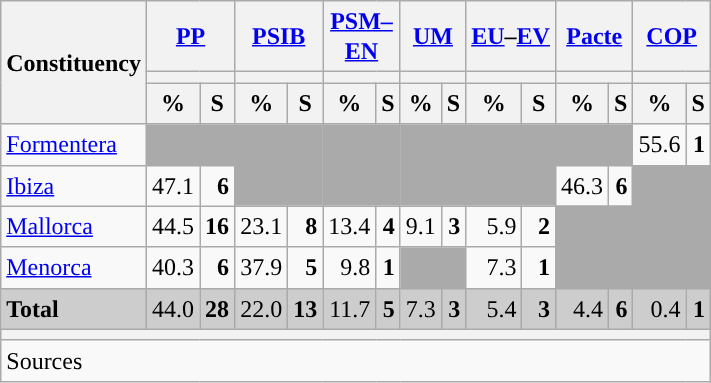<table class="wikitable sortable" style="text-align:right; line-height:20px;">
<tr>
<th rowspan="3">Constituency</th>
<th colspan="2" width="30px" class="unsortable"><a href='#'>PP</a></th>
<th colspan="2" width="30px" class="unsortable"><a href='#'>PSIB</a></th>
<th colspan="2" width="30px" class="unsortable"><a href='#'>PSM–EN</a></th>
<th colspan="2" width="30px" class="unsortable"><a href='#'>UM</a></th>
<th colspan="2" width="30px" class="unsortable"><a href='#'>EU</a>–<a href='#'>EV</a></th>
<th colspan="2" width="30px" class="unsortable"><a href='#'>Pacte</a></th>
<th colspan="2" width="30px" class="unsortable"><a href='#'>COP</a></th>
</tr>
<tr>
<th colspan="2" style="background:"></th>
<th colspan="2" style="background:"></th>
<th colspan="2" style="background:"></th>
<th colspan="2" style="background:"></th>
<th colspan="2" style="background:"></th>
<th colspan="2" style="background:"></th>
<th colspan="2" style="background:"></th>
</tr>
<tr>
<th data-sort-type="number">%</th>
<th data-sort-type="number">S</th>
<th data-sort-type="number">%</th>
<th data-sort-type="number">S</th>
<th data-sort-type="number">%</th>
<th data-sort-type="number">S</th>
<th data-sort-type="number">%</th>
<th data-sort-type="number">S</th>
<th data-sort-type="number">%</th>
<th data-sort-type="number">S</th>
<th data-sort-type="number">%</th>
<th data-sort-type="number">S</th>
<th data-sort-type="number">%</th>
<th data-sort-type="number">S</th>
</tr>
<tr>
<td align="left"><a href='#'>Formentera</a></td>
<td colspan="2" bgcolor="#AAAAAA"></td>
<td colspan="2" rowspan="2" bgcolor="#AAAAAA"></td>
<td colspan="2" rowspan="2" bgcolor="#AAAAAA"></td>
<td colspan="2" rowspan="2" bgcolor="#AAAAAA"></td>
<td colspan="2" rowspan="2" bgcolor="#AAAAAA"></td>
<td colspan="2" bgcolor="#AAAAAA"></td>
<td style="background:">55.6</td>
<td><strong>1</strong></td>
</tr>
<tr>
<td align="left"><a href='#'>Ibiza</a></td>
<td style="background:">47.1</td>
<td><strong>6</strong></td>
<td>46.3</td>
<td><strong>6</strong></td>
<td colspan="2" rowspan="3" bgcolor="#AAAAAA"></td>
</tr>
<tr>
<td align="left"><a href='#'>Mallorca</a></td>
<td style="background:">44.5</td>
<td><strong>16</strong></td>
<td>23.1</td>
<td><strong>8</strong></td>
<td>13.4</td>
<td><strong>4</strong></td>
<td>9.1</td>
<td><strong>3</strong></td>
<td>5.9</td>
<td><strong>2</strong></td>
<td colspan="2" rowspan="2" bgcolor="#AAAAAA"></td>
</tr>
<tr>
<td align="left"><a href='#'>Menorca</a></td>
<td style="background:">40.3</td>
<td><strong>6</strong></td>
<td>37.9</td>
<td><strong>5</strong></td>
<td>9.8</td>
<td><strong>1</strong></td>
<td colspan="2" bgcolor="#AAAAAA"></td>
<td>7.3</td>
<td><strong>1</strong></td>
</tr>
<tr style="background:#CDCDCD;">
<td align="left"><strong>Total</strong></td>
<td style="background:">44.0</td>
<td><strong>28</strong></td>
<td>22.0</td>
<td><strong>13</strong></td>
<td>11.7</td>
<td><strong>5</strong></td>
<td>7.3</td>
<td><strong>3</strong></td>
<td>5.4</td>
<td><strong>3</strong></td>
<td>4.4</td>
<td><strong>6</strong></td>
<td>0.4</td>
<td><strong>1</strong></td>
</tr>
<tr>
<th colspan="15"></th>
</tr>
<tr>
<th style="text-align:left; font-weight:normal; background:#F9F9F9" colspan="15">Sources</th>
</tr>
</table>
